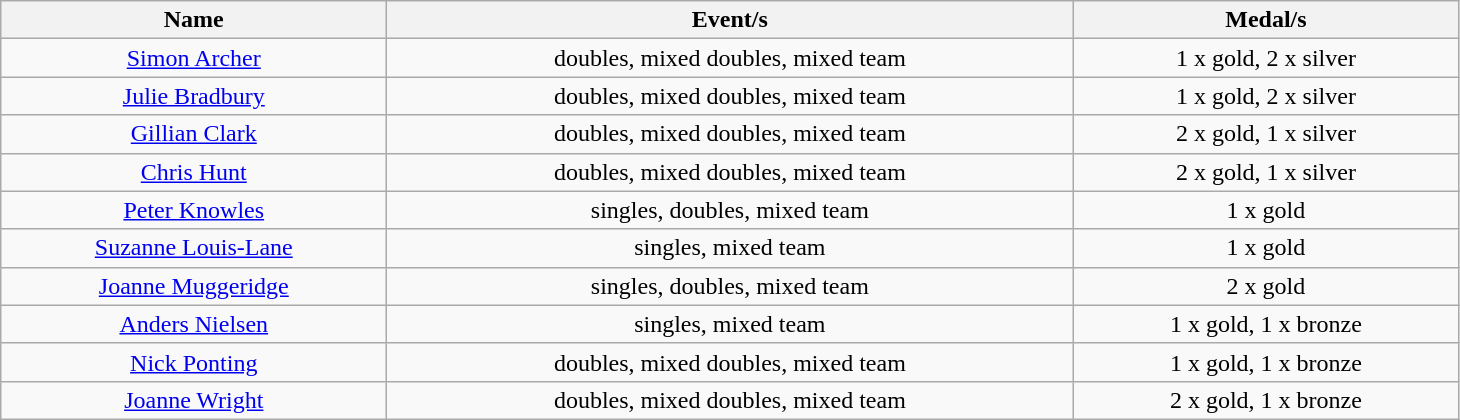<table class="wikitable" style="text-align: center">
<tr>
<th width=250>Name</th>
<th width=450>Event/s</th>
<th width=250>Medal/s</th>
</tr>
<tr>
<td><a href='#'>Simon Archer</a></td>
<td>doubles, mixed doubles, mixed team</td>
<td>1 x gold, 2 x silver</td>
</tr>
<tr>
<td><a href='#'>Julie Bradbury</a></td>
<td>doubles, mixed doubles, mixed team</td>
<td>1 x gold, 2 x silver</td>
</tr>
<tr>
<td><a href='#'>Gillian Clark</a></td>
<td>doubles, mixed doubles, mixed team</td>
<td>2 x gold, 1 x silver</td>
</tr>
<tr>
<td><a href='#'>Chris Hunt</a></td>
<td>doubles, mixed doubles, mixed team</td>
<td>2 x gold, 1 x silver</td>
</tr>
<tr>
<td><a href='#'>Peter Knowles</a></td>
<td>singles, doubles, mixed team</td>
<td>1 x gold</td>
</tr>
<tr>
<td><a href='#'>Suzanne Louis-Lane</a></td>
<td>singles, mixed team</td>
<td>1 x gold</td>
</tr>
<tr>
<td><a href='#'>Joanne Muggeridge</a></td>
<td>singles, doubles, mixed team</td>
<td>2 x gold</td>
</tr>
<tr>
<td><a href='#'>Anders Nielsen</a></td>
<td>singles, mixed team</td>
<td>1 x gold, 1 x bronze</td>
</tr>
<tr>
<td><a href='#'>Nick Ponting</a></td>
<td>doubles, mixed doubles, mixed team</td>
<td>1 x gold, 1 x bronze</td>
</tr>
<tr>
<td><a href='#'>Joanne Wright</a></td>
<td>doubles, mixed doubles, mixed team</td>
<td>2 x gold, 1 x bronze</td>
</tr>
</table>
